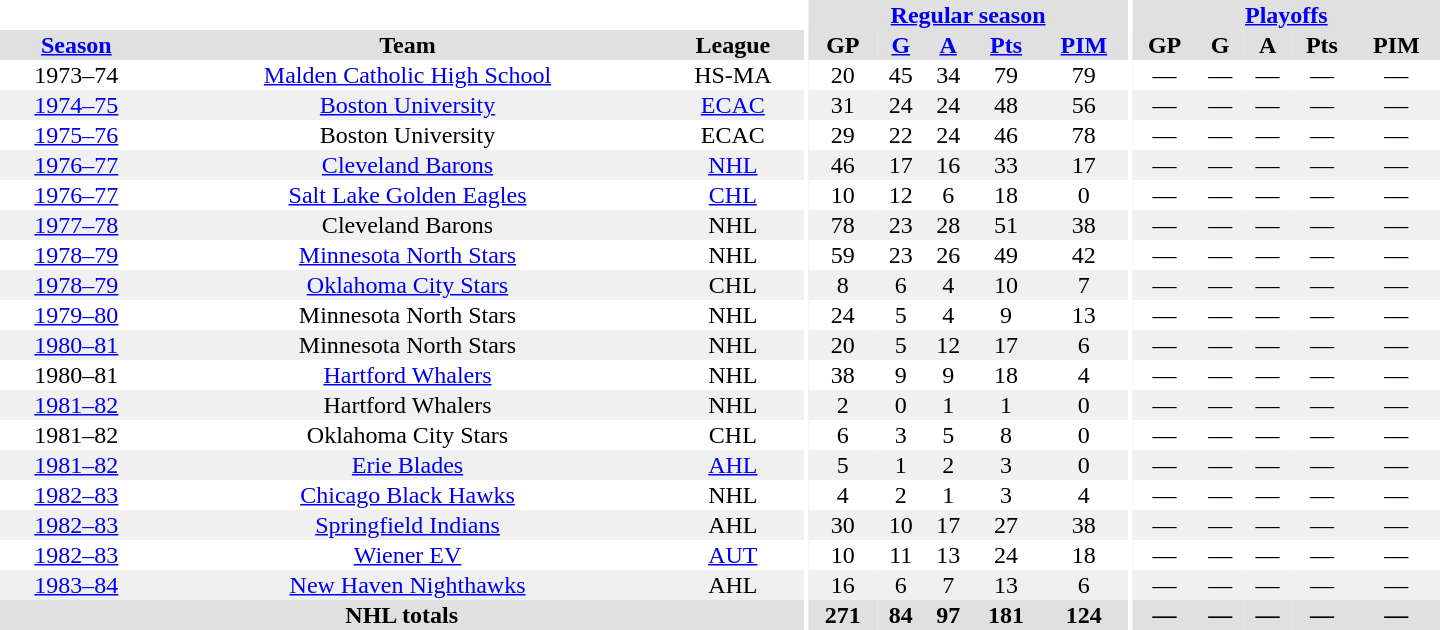<table border="0" cellpadding="1" cellspacing="0" style="text-align:center; width:60em">
<tr bgcolor="#e0e0e0">
<th colspan="3" bgcolor="#ffffff"></th>
<th rowspan="100" bgcolor="#ffffff"></th>
<th colspan="5"><a href='#'>Regular season</a></th>
<th rowspan="100" bgcolor="#ffffff"></th>
<th colspan="5"><a href='#'>Playoffs</a></th>
</tr>
<tr bgcolor="#e0e0e0">
<th><a href='#'>Season</a></th>
<th>Team</th>
<th>League</th>
<th>GP</th>
<th><a href='#'>G</a></th>
<th><a href='#'>A</a></th>
<th><a href='#'>Pts</a></th>
<th><a href='#'>PIM</a></th>
<th>GP</th>
<th>G</th>
<th>A</th>
<th>Pts</th>
<th>PIM</th>
</tr>
<tr>
<td>1973–74</td>
<td><a href='#'>Malden Catholic High School</a></td>
<td>HS-MA</td>
<td>20</td>
<td>45</td>
<td>34</td>
<td>79</td>
<td>79</td>
<td>—</td>
<td>—</td>
<td>—</td>
<td>—</td>
<td>—</td>
</tr>
<tr bgcolor="#f0f0f0">
<td><a href='#'>1974–75</a></td>
<td><a href='#'>Boston University</a></td>
<td><a href='#'>ECAC</a></td>
<td>31</td>
<td>24</td>
<td>24</td>
<td>48</td>
<td>56</td>
<td>—</td>
<td>—</td>
<td>—</td>
<td>—</td>
<td>—</td>
</tr>
<tr>
<td><a href='#'>1975–76</a></td>
<td>Boston University</td>
<td>ECAC</td>
<td>29</td>
<td>22</td>
<td>24</td>
<td>46</td>
<td>78</td>
<td>—</td>
<td>—</td>
<td>—</td>
<td>—</td>
<td>—</td>
</tr>
<tr bgcolor="#f0f0f0">
<td><a href='#'>1976–77</a></td>
<td><a href='#'>Cleveland Barons</a></td>
<td><a href='#'>NHL</a></td>
<td>46</td>
<td>17</td>
<td>16</td>
<td>33</td>
<td>17</td>
<td>—</td>
<td>—</td>
<td>—</td>
<td>—</td>
<td>—</td>
</tr>
<tr>
<td><a href='#'>1976–77</a></td>
<td><a href='#'>Salt Lake Golden Eagles</a></td>
<td><a href='#'>CHL</a></td>
<td>10</td>
<td>12</td>
<td>6</td>
<td>18</td>
<td>0</td>
<td>—</td>
<td>—</td>
<td>—</td>
<td>—</td>
<td>—</td>
</tr>
<tr bgcolor="#f0f0f0">
<td><a href='#'>1977–78</a></td>
<td>Cleveland Barons</td>
<td>NHL</td>
<td>78</td>
<td>23</td>
<td>28</td>
<td>51</td>
<td>38</td>
<td>—</td>
<td>—</td>
<td>—</td>
<td>—</td>
<td>—</td>
</tr>
<tr>
<td><a href='#'>1978–79</a></td>
<td><a href='#'>Minnesota North Stars</a></td>
<td>NHL</td>
<td>59</td>
<td>23</td>
<td>26</td>
<td>49</td>
<td>42</td>
<td>—</td>
<td>—</td>
<td>—</td>
<td>—</td>
<td>—</td>
</tr>
<tr bgcolor="#f0f0f0">
<td><a href='#'>1978–79</a></td>
<td><a href='#'>Oklahoma City Stars</a></td>
<td>CHL</td>
<td>8</td>
<td>6</td>
<td>4</td>
<td>10</td>
<td>7</td>
<td>—</td>
<td>—</td>
<td>—</td>
<td>—</td>
<td>—</td>
</tr>
<tr>
<td><a href='#'>1979–80</a></td>
<td>Minnesota North Stars</td>
<td>NHL</td>
<td>24</td>
<td>5</td>
<td>4</td>
<td>9</td>
<td>13</td>
<td>—</td>
<td>—</td>
<td>—</td>
<td>—</td>
<td>—</td>
</tr>
<tr bgcolor="#f0f0f0">
<td><a href='#'>1980–81</a></td>
<td>Minnesota North Stars</td>
<td>NHL</td>
<td>20</td>
<td>5</td>
<td>12</td>
<td>17</td>
<td>6</td>
<td>—</td>
<td>—</td>
<td>—</td>
<td>—</td>
<td>—</td>
</tr>
<tr>
<td>1980–81</td>
<td><a href='#'>Hartford Whalers</a></td>
<td>NHL</td>
<td>38</td>
<td>9</td>
<td>9</td>
<td>18</td>
<td>4</td>
<td>—</td>
<td>—</td>
<td>—</td>
<td>—</td>
<td>—</td>
</tr>
<tr bgcolor="#f0f0f0">
<td><a href='#'>1981–82</a></td>
<td>Hartford Whalers</td>
<td>NHL</td>
<td>2</td>
<td>0</td>
<td>1</td>
<td>1</td>
<td>0</td>
<td>—</td>
<td>—</td>
<td>—</td>
<td>—</td>
<td>—</td>
</tr>
<tr>
<td>1981–82</td>
<td>Oklahoma City Stars</td>
<td>CHL</td>
<td>6</td>
<td>3</td>
<td>5</td>
<td>8</td>
<td>0</td>
<td>—</td>
<td>—</td>
<td>—</td>
<td>—</td>
<td>—</td>
</tr>
<tr bgcolor="#f0f0f0">
<td><a href='#'>1981–82</a></td>
<td><a href='#'>Erie Blades</a></td>
<td><a href='#'>AHL</a></td>
<td>5</td>
<td>1</td>
<td>2</td>
<td>3</td>
<td>0</td>
<td>—</td>
<td>—</td>
<td>—</td>
<td>—</td>
<td>—</td>
</tr>
<tr>
<td><a href='#'>1982–83</a></td>
<td><a href='#'>Chicago Black Hawks</a></td>
<td>NHL</td>
<td>4</td>
<td>2</td>
<td>1</td>
<td>3</td>
<td>4</td>
<td>—</td>
<td>—</td>
<td>—</td>
<td>—</td>
<td>—</td>
</tr>
<tr bgcolor="#f0f0f0">
<td><a href='#'>1982–83</a></td>
<td><a href='#'>Springfield Indians</a></td>
<td>AHL</td>
<td>30</td>
<td>10</td>
<td>17</td>
<td>27</td>
<td>38</td>
<td>—</td>
<td>—</td>
<td>—</td>
<td>—</td>
<td>—</td>
</tr>
<tr>
<td><a href='#'>1982–83</a></td>
<td><a href='#'>Wiener EV</a></td>
<td><a href='#'>AUT</a></td>
<td>10</td>
<td>11</td>
<td>13</td>
<td>24</td>
<td>18</td>
<td>—</td>
<td>—</td>
<td>—</td>
<td>—</td>
<td>—</td>
</tr>
<tr bgcolor="#f0f0f0">
<td><a href='#'>1983–84</a></td>
<td><a href='#'>New Haven Nighthawks</a></td>
<td>AHL</td>
<td>16</td>
<td>6</td>
<td>7</td>
<td>13</td>
<td>6</td>
<td>—</td>
<td>—</td>
<td>—</td>
<td>—</td>
<td>—</td>
</tr>
<tr bgcolor="#e0e0e0">
<th colspan="3">NHL totals</th>
<th>271</th>
<th>84</th>
<th>97</th>
<th>181</th>
<th>124</th>
<th>—</th>
<th>—</th>
<th>—</th>
<th>—</th>
<th>—</th>
</tr>
</table>
